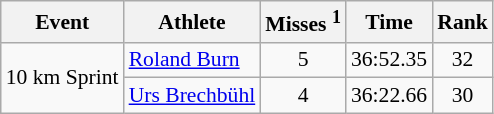<table class="wikitable" style="font-size:90%">
<tr>
<th>Event</th>
<th>Athlete</th>
<th>Misses <sup>1</sup></th>
<th>Time</th>
<th>Rank</th>
</tr>
<tr>
<td rowspan="2">10 km Sprint</td>
<td><a href='#'>Roland Burn</a></td>
<td align="center">5</td>
<td align="center">36:52.35</td>
<td align="center">32</td>
</tr>
<tr>
<td><a href='#'>Urs Brechbühl</a></td>
<td align="center">4</td>
<td align="center">36:22.66</td>
<td align="center">30</td>
</tr>
</table>
